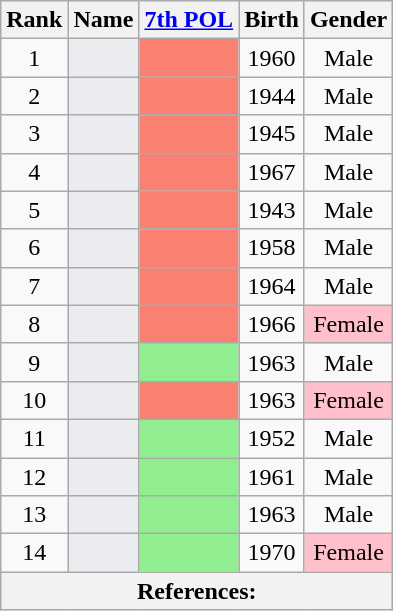<table class="wikitable sortable" style=text-align:center>
<tr>
<th>Rank</th>
<th>Name</th>
<th unsortable><a href='#'>7th POL</a></th>
<th>Birth</th>
<th>Gender</th>
</tr>
<tr>
<td>1</td>
<td bgcolor = #EAECF0></td>
<td bgcolor = Salmon></td>
<td>1960</td>
<td>Male</td>
</tr>
<tr>
<td>2</td>
<td bgcolor = #EAECF0></td>
<td bgcolor = Salmon></td>
<td>1944</td>
<td>Male</td>
</tr>
<tr>
<td>3</td>
<td bgcolor = #EAECF0></td>
<td bgcolor = Salmon></td>
<td>1945</td>
<td>Male</td>
</tr>
<tr>
<td>4</td>
<td bgcolor = #EAECF0></td>
<td bgcolor = Salmon></td>
<td>1967</td>
<td>Male</td>
</tr>
<tr>
<td>5</td>
<td bgcolor = #EAECF0></td>
<td bgcolor = Salmon></td>
<td>1943</td>
<td>Male</td>
</tr>
<tr>
<td>6</td>
<td bgcolor = #EAECF0></td>
<td bgcolor = Salmon></td>
<td>1958</td>
<td>Male</td>
</tr>
<tr>
<td>7</td>
<td bgcolor = #EAECF0></td>
<td bgcolor = Salmon></td>
<td>1964</td>
<td>Male</td>
</tr>
<tr>
<td>8</td>
<td bgcolor = #EAECF0></td>
<td bgcolor = Salmon></td>
<td>1966</td>
<td bgcolor = Pink>Female</td>
</tr>
<tr>
<td>9</td>
<td bgcolor = #EAECF0></td>
<td bgcolor = LightGreen></td>
<td>1963</td>
<td>Male</td>
</tr>
<tr>
<td>10</td>
<td bgcolor = #EAECF0></td>
<td bgcolor = Salmon></td>
<td>1963</td>
<td bgcolor = Pink>Female</td>
</tr>
<tr>
<td>11</td>
<td bgcolor = #EAECF0></td>
<td bgcolor = LightGreen></td>
<td>1952</td>
<td>Male</td>
</tr>
<tr>
<td>12</td>
<td bgcolor = #EAECF0></td>
<td bgcolor = LightGreen></td>
<td>1961</td>
<td>Male</td>
</tr>
<tr>
<td>13</td>
<td bgcolor = #EAECF0></td>
<td bgcolor = LightGreen></td>
<td>1963</td>
<td>Male</td>
</tr>
<tr>
<td>14</td>
<td bgcolor = #EAECF0></td>
<td bgcolor = LightGreen></td>
<td>1970</td>
<td bgcolor = Pink>Female</td>
</tr>
<tr class=sortbottom>
<th colspan = "7" align = left><strong>References:</strong><br></th>
</tr>
</table>
